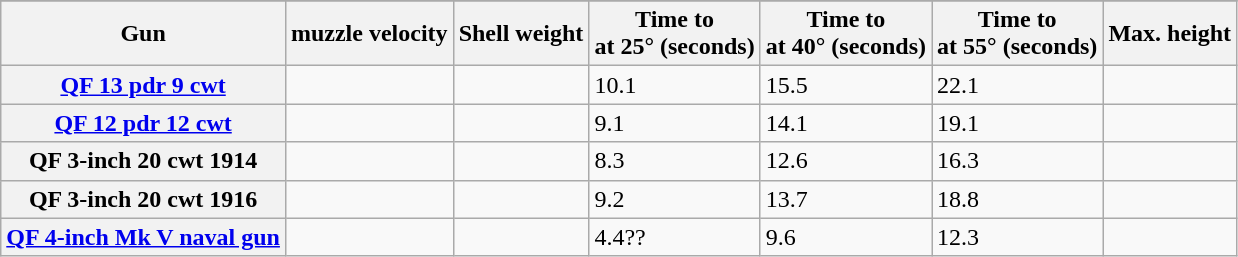<table class="wikitable">
<tr>
</tr>
<tr>
<th>Gun</th>
<th>muzzle velocity</th>
<th>Shell weight</th>
<th>Time to <br>at 25° (seconds)</th>
<th>Time to <br>at 40° (seconds)</th>
<th>Time to <br>at 55° (seconds)</th>
<th>Max. height</th>
</tr>
<tr>
<th><a href='#'>QF 13 pdr 9 cwt</a></th>
<td></td>
<td></td>
<td>10.1</td>
<td>15.5</td>
<td>22.1</td>
<td></td>
</tr>
<tr>
<th><a href='#'>QF 12 pdr 12 cwt</a></th>
<td></td>
<td></td>
<td>9.1</td>
<td>14.1</td>
<td>19.1</td>
<td></td>
</tr>
<tr>
<th>QF 3-inch 20 cwt 1914</th>
<td></td>
<td></td>
<td>8.3</td>
<td>12.6</td>
<td>16.3</td>
<td></td>
</tr>
<tr>
<th>QF 3-inch 20 cwt 1916</th>
<td></td>
<td></td>
<td>9.2</td>
<td>13.7</td>
<td>18.8</td>
<td></td>
</tr>
<tr>
<th><a href='#'>QF 4-inch Mk V naval gun</a></th>
<td></td>
<td></td>
<td>4.4??</td>
<td>9.6</td>
<td>12.3</td>
<td></td>
</tr>
</table>
